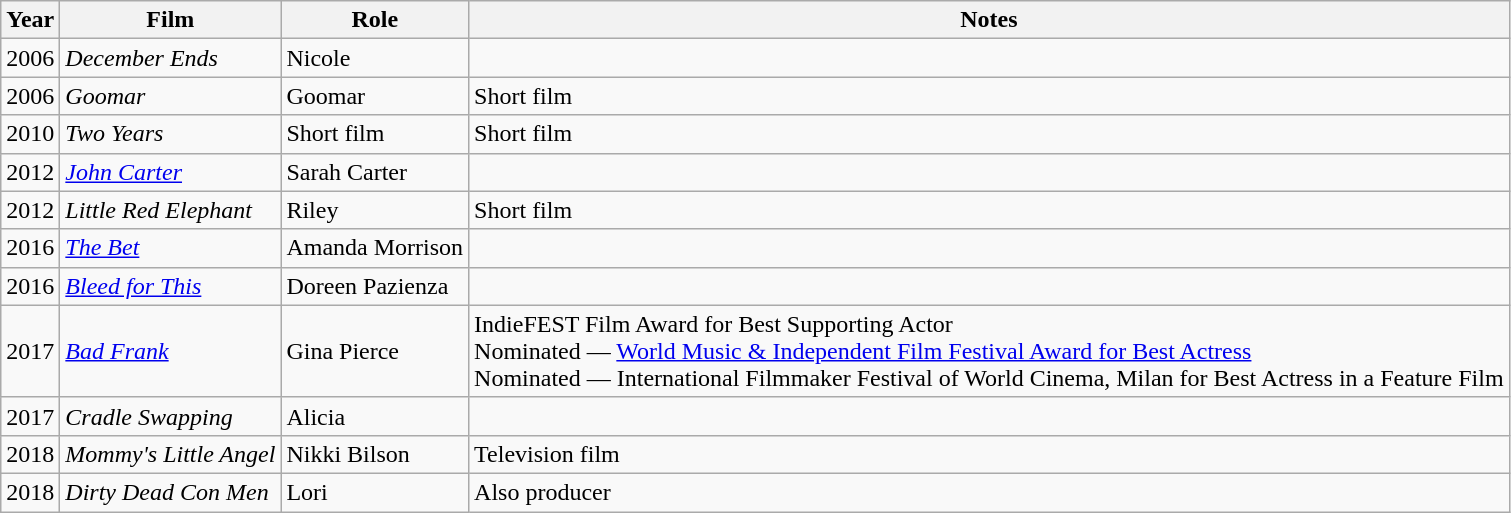<table class="wikitable sortable">
<tr>
<th>Year</th>
<th>Film</th>
<th>Role</th>
<th class="unsortable">Notes</th>
</tr>
<tr>
<td>2006</td>
<td><em>December Ends</em></td>
<td>Nicole</td>
<td></td>
</tr>
<tr>
<td>2006</td>
<td><em>Goomar</em></td>
<td>Goomar</td>
<td>Short film</td>
</tr>
<tr>
<td>2010</td>
<td><em>Two Years</em></td>
<td>Short film</td>
<td>Short film</td>
</tr>
<tr>
<td>2012</td>
<td><em><a href='#'>John Carter</a></em></td>
<td>Sarah Carter</td>
<td></td>
</tr>
<tr>
<td>2012</td>
<td><em>Little Red Elephant </em></td>
<td>Riley</td>
<td>Short film</td>
</tr>
<tr>
<td>2016</td>
<td><em><a href='#'>The Bet</a></em></td>
<td>Amanda Morrison</td>
<td></td>
</tr>
<tr>
<td>2016</td>
<td><em><a href='#'>Bleed for This</a></em></td>
<td>Doreen Pazienza</td>
<td></td>
</tr>
<tr>
<td>2017</td>
<td><em><a href='#'>Bad Frank</a></em></td>
<td>Gina Pierce</td>
<td>IndieFEST Film Award for Best Supporting Actor<br>Nominated — <a href='#'>World Music & Independent Film Festival Award for Best Actress</a><br>Nominated — International Filmmaker Festival of World Cinema, Milan for Best Actress in a Feature Film</td>
</tr>
<tr>
<td>2017</td>
<td><em>Cradle Swapping</em></td>
<td>Alicia</td>
<td></td>
</tr>
<tr>
<td>2018</td>
<td><em>Mommy's Little Angel</em></td>
<td>Nikki Bilson</td>
<td>Television film</td>
</tr>
<tr>
<td>2018</td>
<td><em>Dirty Dead Con Men </em></td>
<td>Lori</td>
<td>Also producer</td>
</tr>
</table>
